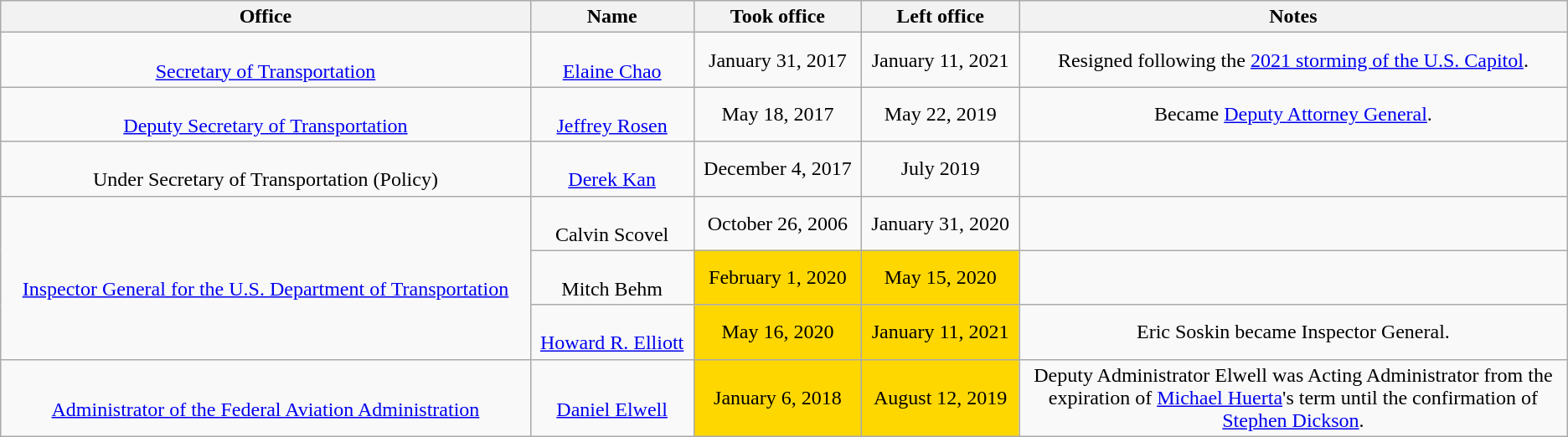<table class="wikitable sortable" style="text-align:center">
<tr>
<th data-sort-type="text">Office</th>
<th data-sort-type="text">Name</th>
<th data-sort-type="date">Took office</th>
<th data-sort-type="date">Left office</th>
<th width="35%">Notes</th>
</tr>
<tr>
<td><br><a href='#'>Secretary of Transportation</a></td>
<td><br><a href='#'>Elaine Chao</a></td>
<td>January 31, 2017</td>
<td>January 11, 2021</td>
<td>Resigned following the <a href='#'>2021 storming of the U.S. Capitol</a>.</td>
</tr>
<tr>
<td><br><a href='#'>Deputy Secretary of Transportation</a></td>
<td><br><a href='#'>Jeffrey Rosen</a></td>
<td>May 18, 2017</td>
<td>May 22, 2019</td>
<td>Became <a href='#'>Deputy Attorney General</a>.</td>
</tr>
<tr>
<td><br>Under Secretary of Transportation (Policy)</td>
<td><br><a href='#'>Derek Kan</a></td>
<td>December 4, 2017</td>
<td>July 2019</td>
<td></td>
</tr>
<tr>
<td rowspan="3"><br><a href='#'>Inspector General for the U.S. Department of Transportation</a></td>
<td><br>Calvin Scovel</td>
<td>October 26, 2006</td>
<td>January 31, 2020</td>
<td></td>
</tr>
<tr>
<td><br>Mitch Behm</td>
<td style="background:gold">February 1, 2020</td>
<td style="background:gold">May 15, 2020</td>
<td></td>
</tr>
<tr>
<td><br><a href='#'>Howard R. Elliott</a></td>
<td style="background:gold">May 16, 2020</td>
<td style="background:gold">January 11, 2021</td>
<td>Eric Soskin became Inspector General.</td>
</tr>
<tr>
<td><br><a href='#'>Administrator of the Federal Aviation Administration</a></td>
<td><br><a href='#'>Daniel Elwell</a></td>
<td style="background:gold">January 6, 2018</td>
<td style="background:gold">August 12, 2019</td>
<td>Deputy Administrator Elwell was Acting Administrator from the expiration of <a href='#'>Michael Huerta</a>'s term until the confirmation of <a href='#'>Stephen Dickson</a>.</td>
</tr>
</table>
